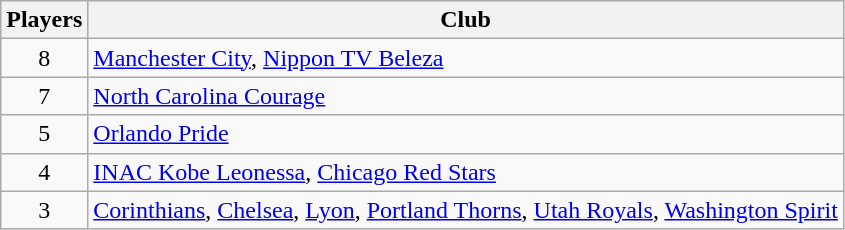<table class="wikitable">
<tr>
<th>Players</th>
<th>Club</th>
</tr>
<tr>
<td align="center">8</td>
<td> <a href='#'>Manchester City</a>,  <a href='#'>Nippon TV Beleza</a></td>
</tr>
<tr>
<td align="center">7</td>
<td> <a href='#'>North Carolina Courage</a></td>
</tr>
<tr>
<td align="center">5</td>
<td> <a href='#'>Orlando Pride</a></td>
</tr>
<tr>
<td align="center">4</td>
<td> <a href='#'>INAC Kobe Leonessa</a>,  <a href='#'>Chicago Red Stars</a></td>
</tr>
<tr>
<td align="center">3</td>
<td> <a href='#'>Corinthians</a>,  <a href='#'>Chelsea</a>,  <a href='#'>Lyon</a>,  <a href='#'>Portland Thorns</a>,  <a href='#'>Utah Royals</a>,  <a href='#'>Washington Spirit</a></td>
</tr>
</table>
